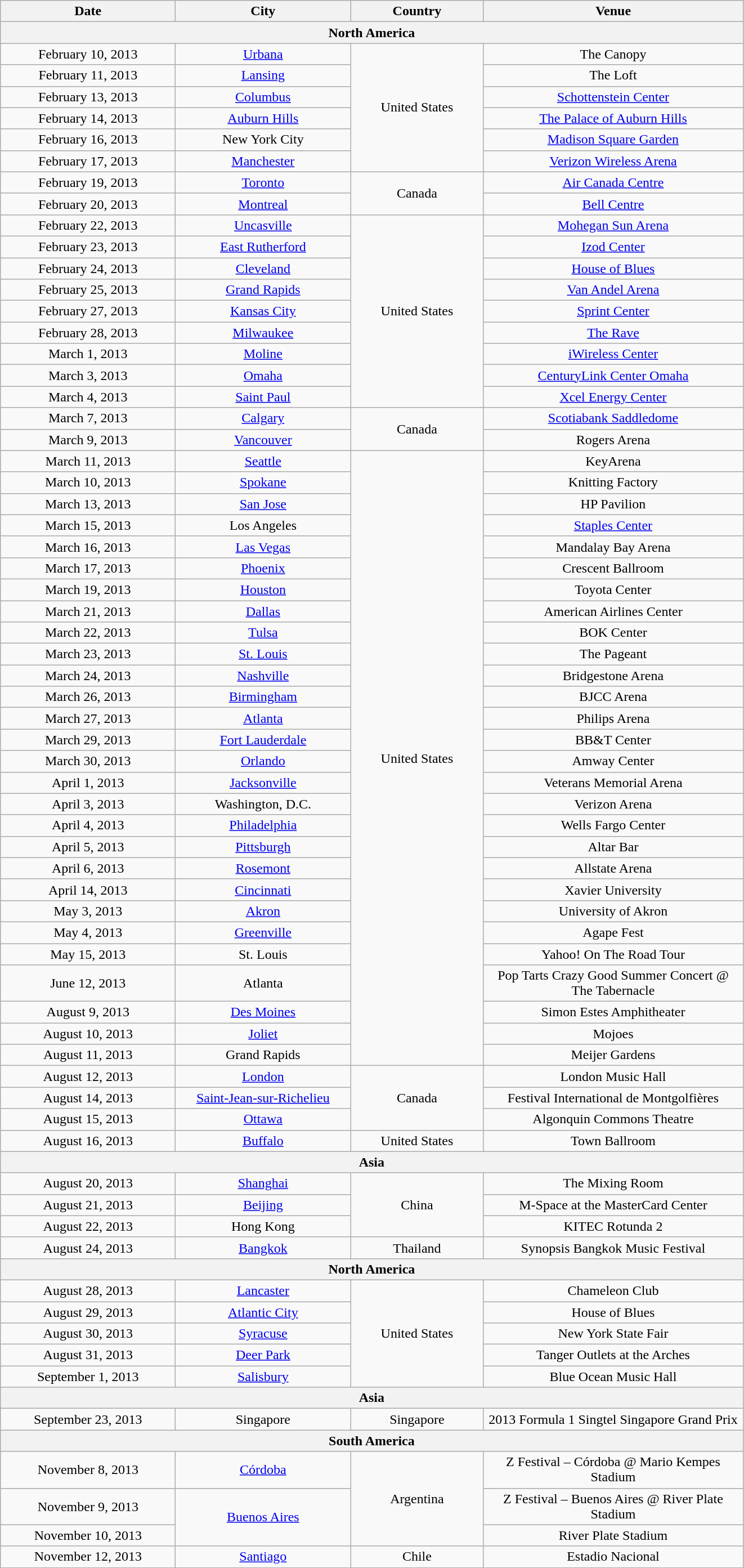<table class="wikitable" style="text-align:center;">
<tr>
<th width="200">Date</th>
<th width="200">City</th>
<th width="150">Country</th>
<th width="300">Venue</th>
</tr>
<tr>
<th colspan="4">North America</th>
</tr>
<tr>
<td>February 10, 2013</td>
<td><a href='#'>Urbana</a></td>
<td rowspan="6">United States</td>
<td>The Canopy</td>
</tr>
<tr>
<td>February 11, 2013</td>
<td><a href='#'>Lansing</a></td>
<td>The Loft</td>
</tr>
<tr>
<td>February 13, 2013</td>
<td><a href='#'>Columbus</a></td>
<td><a href='#'>Schottenstein Center</a></td>
</tr>
<tr>
<td>February 14, 2013</td>
<td><a href='#'>Auburn Hills</a></td>
<td><a href='#'>The Palace of Auburn Hills</a></td>
</tr>
<tr>
<td>February 16, 2013</td>
<td>New York City</td>
<td><a href='#'>Madison Square Garden</a></td>
</tr>
<tr>
<td>February 17, 2013</td>
<td><a href='#'>Manchester</a></td>
<td><a href='#'>Verizon Wireless Arena</a></td>
</tr>
<tr>
<td>February 19, 2013</td>
<td><a href='#'>Toronto</a></td>
<td rowspan="2">Canada</td>
<td><a href='#'>Air Canada Centre</a></td>
</tr>
<tr>
<td>February 20, 2013</td>
<td><a href='#'>Montreal</a></td>
<td><a href='#'>Bell Centre</a></td>
</tr>
<tr>
<td>February 22, 2013</td>
<td><a href='#'>Uncasville</a></td>
<td rowspan="9">United States</td>
<td><a href='#'>Mohegan Sun Arena</a></td>
</tr>
<tr>
<td>February 23, 2013</td>
<td><a href='#'>East Rutherford</a></td>
<td><a href='#'>Izod Center</a></td>
</tr>
<tr>
<td>February 24, 2013</td>
<td><a href='#'>Cleveland</a></td>
<td><a href='#'>House of Blues</a></td>
</tr>
<tr>
<td>February 25, 2013</td>
<td><a href='#'>Grand Rapids</a></td>
<td><a href='#'>Van Andel Arena</a></td>
</tr>
<tr>
<td>February 27, 2013</td>
<td><a href='#'>Kansas City</a></td>
<td><a href='#'>Sprint Center</a></td>
</tr>
<tr>
<td>February 28, 2013</td>
<td><a href='#'>Milwaukee</a></td>
<td><a href='#'>The Rave</a></td>
</tr>
<tr>
<td>March 1, 2013</td>
<td><a href='#'>Moline</a></td>
<td><a href='#'>iWireless Center</a></td>
</tr>
<tr>
<td>March 3, 2013</td>
<td><a href='#'>Omaha</a></td>
<td><a href='#'>CenturyLink Center Omaha</a></td>
</tr>
<tr>
<td>March 4, 2013</td>
<td><a href='#'>Saint Paul</a></td>
<td><a href='#'>Xcel Energy Center</a></td>
</tr>
<tr>
<td>March 7, 2013</td>
<td><a href='#'>Calgary</a></td>
<td rowspan="2">Canada</td>
<td><a href='#'>Scotiabank Saddledome</a></td>
</tr>
<tr>
<td>March 9, 2013</td>
<td><a href='#'>Vancouver</a></td>
<td>Rogers Arena</td>
</tr>
<tr>
<td>March 11, 2013</td>
<td><a href='#'>Seattle</a></td>
<td rowspan="28">United States</td>
<td>KeyArena</td>
</tr>
<tr>
<td>March 10, 2013</td>
<td><a href='#'>Spokane</a></td>
<td>Knitting Factory</td>
</tr>
<tr>
<td>March 13, 2013</td>
<td><a href='#'>San Jose</a></td>
<td>HP Pavilion</td>
</tr>
<tr>
<td>March 15, 2013</td>
<td>Los Angeles</td>
<td><a href='#'>Staples Center</a></td>
</tr>
<tr>
<td>March 16, 2013</td>
<td><a href='#'>Las Vegas</a></td>
<td>Mandalay Bay Arena</td>
</tr>
<tr>
<td>March 17, 2013</td>
<td><a href='#'>Phoenix</a></td>
<td>Crescent Ballroom</td>
</tr>
<tr>
<td>March 19, 2013</td>
<td><a href='#'>Houston</a></td>
<td>Toyota Center</td>
</tr>
<tr>
<td>March 21, 2013</td>
<td><a href='#'>Dallas</a></td>
<td>American Airlines Center</td>
</tr>
<tr>
<td>March 22, 2013</td>
<td><a href='#'>Tulsa</a></td>
<td>BOK Center</td>
</tr>
<tr>
<td>March 23, 2013</td>
<td><a href='#'>St. Louis</a></td>
<td>The Pageant</td>
</tr>
<tr>
<td>March 24, 2013</td>
<td><a href='#'>Nashville</a></td>
<td>Bridgestone Arena</td>
</tr>
<tr>
<td>March 26, 2013</td>
<td><a href='#'>Birmingham</a></td>
<td>BJCC Arena</td>
</tr>
<tr>
<td>March 27, 2013</td>
<td><a href='#'>Atlanta</a></td>
<td>Philips Arena</td>
</tr>
<tr>
<td>March 29, 2013</td>
<td><a href='#'>Fort Lauderdale</a></td>
<td>BB&T Center</td>
</tr>
<tr>
<td>March 30, 2013</td>
<td><a href='#'>Orlando</a></td>
<td>Amway Center</td>
</tr>
<tr>
<td>April 1, 2013</td>
<td><a href='#'>Jacksonville</a></td>
<td>Veterans Memorial Arena</td>
</tr>
<tr>
<td>April 3, 2013</td>
<td>Washington, D.C.</td>
<td>Verizon Arena</td>
</tr>
<tr>
<td>April 4, 2013</td>
<td><a href='#'>Philadelphia</a></td>
<td>Wells Fargo Center</td>
</tr>
<tr>
<td>April 5, 2013</td>
<td><a href='#'>Pittsburgh</a></td>
<td>Altar Bar</td>
</tr>
<tr>
<td>April 6, 2013</td>
<td><a href='#'>Rosemont</a></td>
<td>Allstate Arena</td>
</tr>
<tr>
<td>April 14, 2013</td>
<td><a href='#'>Cincinnati</a></td>
<td>Xavier University</td>
</tr>
<tr>
<td>May 3, 2013</td>
<td><a href='#'>Akron</a></td>
<td>University of Akron</td>
</tr>
<tr>
<td>May 4, 2013</td>
<td><a href='#'>Greenville</a></td>
<td>Agape Fest</td>
</tr>
<tr>
<td>May 15, 2013</td>
<td>St. Louis</td>
<td>Yahoo! On The Road Tour</td>
</tr>
<tr>
<td>June 12, 2013</td>
<td>Atlanta</td>
<td>Pop Tarts Crazy Good Summer Concert @ The Tabernacle</td>
</tr>
<tr>
<td>August 9, 2013</td>
<td><a href='#'>Des Moines</a></td>
<td>Simon Estes Amphitheater</td>
</tr>
<tr>
<td>August 10, 2013</td>
<td><a href='#'>Joliet</a></td>
<td>Mojoes</td>
</tr>
<tr>
<td>August 11, 2013</td>
<td>Grand Rapids</td>
<td>Meijer Gardens</td>
</tr>
<tr>
<td>August 12, 2013</td>
<td><a href='#'>London</a></td>
<td rowspan="3">Canada</td>
<td>London Music Hall</td>
</tr>
<tr>
<td>August 14, 2013</td>
<td><a href='#'>Saint-Jean-sur-Richelieu</a></td>
<td>Festival International de Montgolfières</td>
</tr>
<tr>
<td>August 15, 2013</td>
<td><a href='#'>Ottawa</a></td>
<td>Algonquin Commons Theatre</td>
</tr>
<tr>
<td>August 16, 2013</td>
<td><a href='#'>Buffalo</a></td>
<td>United States</td>
<td>Town Ballroom</td>
</tr>
<tr>
<th colspan="4">Asia</th>
</tr>
<tr>
<td>August 20, 2013</td>
<td><a href='#'>Shanghai</a></td>
<td rowspan="3">China</td>
<td>The Mixing Room</td>
</tr>
<tr>
<td>August 21, 2013</td>
<td><a href='#'>Beijing</a></td>
<td>M-Space at the MasterCard Center</td>
</tr>
<tr>
<td>August 22, 2013</td>
<td>Hong Kong</td>
<td>KITEC Rotunda 2</td>
</tr>
<tr>
<td>August 24, 2013</td>
<td><a href='#'>Bangkok</a></td>
<td>Thailand</td>
<td>Synopsis Bangkok Music Festival</td>
</tr>
<tr>
<th colspan="4">North America</th>
</tr>
<tr>
<td>August 28, 2013</td>
<td><a href='#'>Lancaster</a></td>
<td rowspan="5">United States</td>
<td>Chameleon Club</td>
</tr>
<tr>
<td>August 29, 2013</td>
<td><a href='#'>Atlantic City</a></td>
<td>House of Blues</td>
</tr>
<tr>
<td>August 30, 2013</td>
<td><a href='#'>Syracuse</a></td>
<td>New York State Fair</td>
</tr>
<tr>
<td>August 31, 2013</td>
<td><a href='#'>Deer Park</a></td>
<td>Tanger Outlets at the Arches</td>
</tr>
<tr>
<td>September 1, 2013</td>
<td><a href='#'>Salisbury</a></td>
<td>Blue Ocean Music Hall</td>
</tr>
<tr>
<th colspan="4">Asia</th>
</tr>
<tr>
<td>September 23, 2013</td>
<td>Singapore</td>
<td>Singapore</td>
<td>2013 Formula 1 Singtel Singapore Grand Prix</td>
</tr>
<tr>
<th colspan="4">South America</th>
</tr>
<tr>
<td>November 8, 2013</td>
<td><a href='#'>Córdoba</a></td>
<td rowspan="3">Argentina</td>
<td>Z Festival – Córdoba @ Mario Kempes Stadium</td>
</tr>
<tr>
<td>November 9, 2013</td>
<td rowspan="2"><a href='#'>Buenos Aires</a></td>
<td>Z Festival – Buenos Aires @ River Plate Stadium</td>
</tr>
<tr>
<td>November 10, 2013</td>
<td>River Plate Stadium</td>
</tr>
<tr>
<td>November 12, 2013</td>
<td><a href='#'>Santiago</a></td>
<td>Chile</td>
<td>Estadio Nacional</td>
</tr>
</table>
